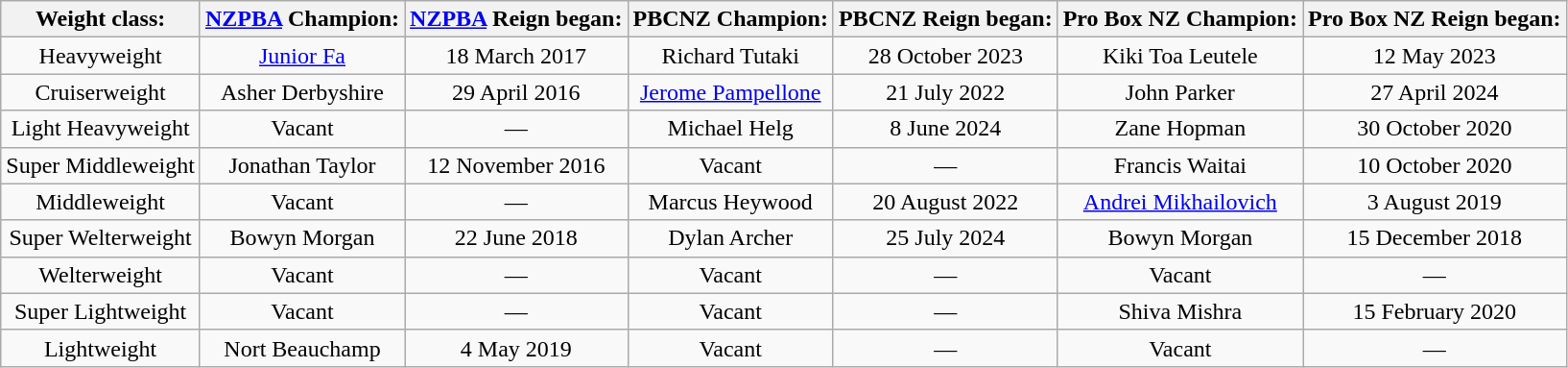<table class="wikitable">
<tr>
<th style="text-align: center;">Weight class:</th>
<th style="text-align: center;"><a href='#'>NZPBA</a> Champion:</th>
<th style="text-align: center;"><a href='#'>NZPBA</a> Reign began:</th>
<th style="text-align: center;">PBCNZ Champion:</th>
<th style="text-align: center;">PBCNZ Reign began:</th>
<th style="text-align: center;">Pro Box NZ Champion:</th>
<th style="text-align: center;">Pro Box NZ Reign began:</th>
</tr>
<tr>
<td style="text-align: center;">Heavyweight</td>
<td style="text-align: center;"><a href='#'>Junior Fa</a></td>
<td style="text-align: center;">18 March 2017</td>
<td style="text-align: center;">Richard Tutaki</td>
<td style="text-align: center;">28 October 2023</td>
<td style="text-align: center;">Kiki Toa Leutele</td>
<td style="text-align: center;">12 May 2023</td>
</tr>
<tr>
<td style="text-align: center;">Cruiserweight</td>
<td style="text-align: center;">Asher Derbyshire</td>
<td style="text-align: center;">29 April 2016</td>
<td style="text-align: center;"><a href='#'>Jerome Pampellone</a></td>
<td style="text-align: center;">21 July 2022</td>
<td style="text-align: center;">John Parker</td>
<td style="text-align: center;">27 April 2024</td>
</tr>
<tr>
<td style="text-align: center;">Light Heavyweight</td>
<td style="text-align: center;">Vacant</td>
<td style="text-align: center;">—</td>
<td style="text-align: center;">Michael Helg</td>
<td style="text-align: center;">8 June 2024</td>
<td style="text-align: center;">Zane Hopman</td>
<td style="text-align: center;">30 October 2020</td>
</tr>
<tr>
<td style="text-align: center;">Super Middleweight</td>
<td style="text-align: center;">Jonathan Taylor</td>
<td style="text-align: center;">12 November 2016</td>
<td style="text-align: center;">Vacant</td>
<td style="text-align: center;">—</td>
<td style="text-align: center;">Francis Waitai</td>
<td style="text-align: center;">10 October 2020</td>
</tr>
<tr>
<td style="text-align: center;">Middleweight</td>
<td style="text-align: center;">Vacant</td>
<td style="text-align: center;">—</td>
<td style="text-align: center;">Marcus Heywood</td>
<td style="text-align: center;">20 August 2022</td>
<td style="text-align: center;"><a href='#'>Andrei Mikhailovich</a></td>
<td style="text-align: center;">3 August 2019</td>
</tr>
<tr>
<td style="text-align: center;">Super Welterweight</td>
<td style="text-align: center;">Bowyn Morgan</td>
<td style="text-align: center;">22 June 2018</td>
<td style="text-align: center;">Dylan Archer</td>
<td style="text-align: center;">25 July 2024</td>
<td style="text-align: center;">Bowyn Morgan</td>
<td style="text-align: center;">15 December 2018</td>
</tr>
<tr>
<td style="text-align: center;">Welterweight</td>
<td style="text-align: center;">Vacant</td>
<td style="text-align: center;">—</td>
<td style="text-align: center;">Vacant</td>
<td style="text-align: center;">—</td>
<td style="text-align: center;">Vacant</td>
<td style="text-align: center;">—</td>
</tr>
<tr>
<td style="text-align: center;">Super Lightweight</td>
<td style="text-align: center;">Vacant</td>
<td style="text-align: center;">—</td>
<td style="text-align: center;">Vacant</td>
<td style="text-align: center;">—</td>
<td style="text-align: center;">Shiva Mishra</td>
<td style="text-align: center;">15 February 2020</td>
</tr>
<tr>
<td style="text-align: center;">Lightweight</td>
<td style="text-align: center;">Nort Beauchamp</td>
<td style="text-align: center;">4 May 2019</td>
<td style="text-align: center;">Vacant</td>
<td style="text-align: center;">—</td>
<td style="text-align: center;">Vacant</td>
<td style="text-align: center;">—</td>
</tr>
</table>
